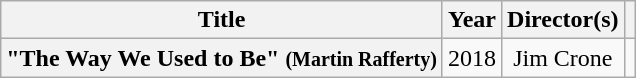<table class="wikitable plainrowheaders" style="text-align:center;">
<tr>
<th>Title</th>
<th>Year</th>
<th>Director(s)</th>
<th></th>
</tr>
<tr>
<th scope="row">"The Way We Used to Be" <small>(Martin Rafferty) </small></th>
<td>2018</td>
<td>Jim Crone</td>
<td></td>
</tr>
</table>
